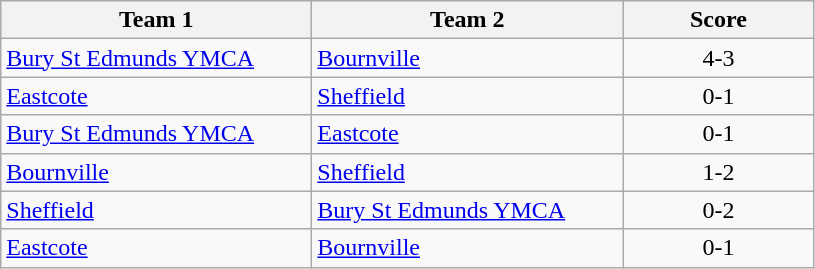<table class="wikitable" style="font-size: 100%">
<tr>
<th width=200>Team 1</th>
<th width=200>Team 2</th>
<th width=120>Score</th>
</tr>
<tr>
<td><a href='#'>Bury St Edmunds YMCA</a></td>
<td><a href='#'>Bournville</a></td>
<td align=center>4-3</td>
</tr>
<tr>
<td><a href='#'>Eastcote</a></td>
<td><a href='#'>Sheffield</a></td>
<td align=center>0-1</td>
</tr>
<tr>
<td><a href='#'>Bury St Edmunds YMCA</a></td>
<td><a href='#'>Eastcote</a></td>
<td align=center>0-1</td>
</tr>
<tr>
<td><a href='#'>Bournville</a></td>
<td><a href='#'>Sheffield</a></td>
<td align=center>1-2</td>
</tr>
<tr>
<td><a href='#'>Sheffield</a></td>
<td><a href='#'>Bury St Edmunds YMCA</a></td>
<td align=center>0-2</td>
</tr>
<tr>
<td><a href='#'>Eastcote</a></td>
<td><a href='#'>Bournville</a></td>
<td align=center>0-1</td>
</tr>
</table>
